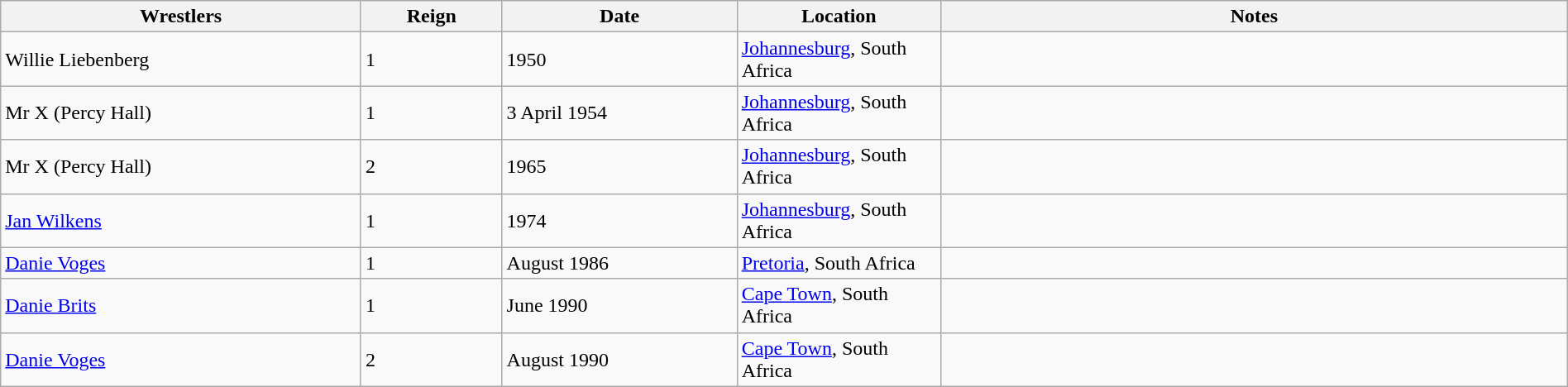<table class="wikitable sortable" width=100%>
<tr>
<th width=23%>Wrestlers</th>
<th width=0%>Reign</th>
<th width=15%>Date</th>
<th width=13%>Location</th>
<th width=40% class="unsortable">Notes</th>
</tr>
<tr>
<td>Willie Liebenberg</td>
<td>1</td>
<td>1950</td>
<td><a href='#'>Johannesburg</a>, South Africa</td>
<td></td>
</tr>
<tr>
<td>Mr X (Percy Hall)</td>
<td>1</td>
<td>3 April 1954</td>
<td><a href='#'>Johannesburg</a>, South Africa</td>
<td></td>
</tr>
<tr>
<td>Mr X (Percy Hall)</td>
<td>2</td>
<td>1965</td>
<td><a href='#'>Johannesburg</a>, South Africa</td>
<td></td>
</tr>
<tr>
<td><a href='#'>Jan Wilkens</a></td>
<td>1</td>
<td>1974</td>
<td><a href='#'>Johannesburg</a>, South Africa</td>
<td></td>
</tr>
<tr>
<td><a href='#'>Danie Voges</a></td>
<td>1</td>
<td>August 1986</td>
<td><a href='#'>Pretoria</a>, South Africa</td>
<td></td>
</tr>
<tr>
<td><a href='#'>Danie Brits</a></td>
<td>1</td>
<td>June 1990</td>
<td><a href='#'>Cape Town</a>, South Africa</td>
<td></td>
</tr>
<tr>
<td><a href='#'>Danie Voges</a></td>
<td>2</td>
<td>August 1990</td>
<td><a href='#'>Cape Town</a>, South Africa</td>
<td></td>
</tr>
</table>
